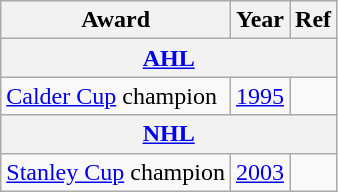<table class="wikitable">
<tr>
<th>Award</th>
<th>Year</th>
<th>Ref</th>
</tr>
<tr>
<th colspan="3"><a href='#'>AHL</a></th>
</tr>
<tr>
<td><a href='#'>Calder Cup</a> champion</td>
<td><a href='#'>1995</a></td>
<td></td>
</tr>
<tr>
<th colspan="3"><a href='#'>NHL</a></th>
</tr>
<tr>
<td><a href='#'>Stanley Cup</a> champion</td>
<td><a href='#'>2003</a></td>
<td></td>
</tr>
</table>
